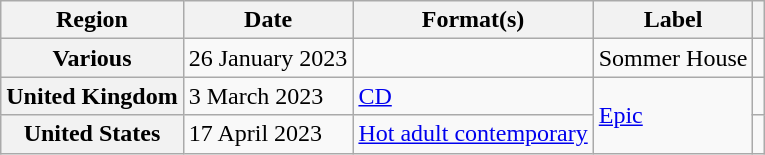<table class="wikitable sortable plainrowheaders">
<tr>
<th scope="col">Region</th>
<th scope="col">Date</th>
<th scope="col">Format(s)</th>
<th scope="col">Label</th>
<th scope="col"></th>
</tr>
<tr>
<th scope="row">Various</th>
<td>26 January 2023</td>
<td></td>
<td>Sommer House</td>
<td style="text-align:center;"></td>
</tr>
<tr>
<th scope="row">United Kingdom</th>
<td>3 March 2023</td>
<td><a href='#'>CD</a></td>
<td rowspan="2"><a href='#'>Epic</a></td>
<td style="text-align:center;"></td>
</tr>
<tr>
<th scope="row">United States</th>
<td>17 April 2023</td>
<td><a href='#'>Hot adult contemporary</a></td>
<td style="text-align:center;"></td>
</tr>
</table>
